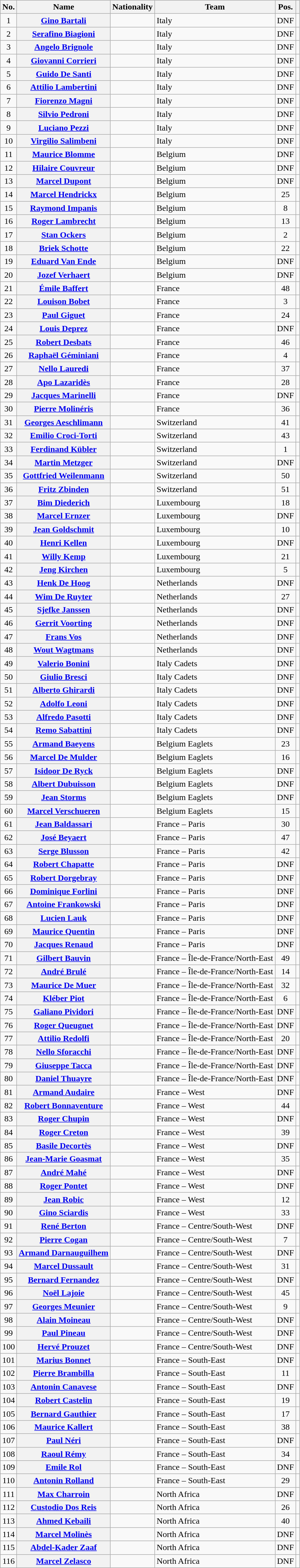<table class="wikitable plainrowheaders sortable">
<tr>
<th scope="col">No.</th>
<th scope="col">Name</th>
<th scope="col">Nationality</th>
<th scope="col">Team</th>
<th scope="col" data-sort-type="number">Pos.</th>
<th scope="col" class="unsortable"></th>
</tr>
<tr>
<td style="text-align:center;">1</td>
<th scope="row"><a href='#'>Gino Bartali</a></th>
<td></td>
<td>Italy</td>
<td style="text-align:center;" data-sort-value="52">DNF</td>
<td style="text-align:center;"></td>
</tr>
<tr>
<td style="text-align:center;">2</td>
<th scope="row"><a href='#'>Serafino Biagioni</a></th>
<td></td>
<td>Italy</td>
<td style="text-align:center;" data-sort-value="52">DNF</td>
<td style="text-align:center;"></td>
</tr>
<tr>
<td style="text-align:center;">3</td>
<th scope="row"><a href='#'>Angelo Brignole</a></th>
<td></td>
<td>Italy</td>
<td style="text-align:center;" data-sort-value="52">DNF</td>
<td style="text-align:center;"></td>
</tr>
<tr>
<td style="text-align:center;">4</td>
<th scope="row"><a href='#'>Giovanni Corrieri</a></th>
<td></td>
<td>Italy</td>
<td style="text-align:center;" data-sort-value="52">DNF</td>
<td style="text-align:center;"></td>
</tr>
<tr>
<td style="text-align:center;">5</td>
<th scope="row"><a href='#'>Guido De Santi</a></th>
<td></td>
<td>Italy</td>
<td style="text-align:center;" data-sort-value="52">DNF</td>
<td style="text-align:center;"></td>
</tr>
<tr>
<td style="text-align:center;">6</td>
<th scope="row"><a href='#'>Attilio Lambertini</a></th>
<td></td>
<td>Italy</td>
<td style="text-align:center;" data-sort-value="52">DNF</td>
<td style="text-align:center;"></td>
</tr>
<tr>
<td style="text-align:center;">7</td>
<th scope="row"><a href='#'>Fiorenzo Magni</a></th>
<td></td>
<td>Italy</td>
<td style="text-align:center;" data-sort-value="52">DNF</td>
<td style="text-align:center;"></td>
</tr>
<tr>
<td style="text-align:center;">8</td>
<th scope="row"><a href='#'>Silvio Pedroni</a></th>
<td></td>
<td>Italy</td>
<td style="text-align:center;" data-sort-value="52">DNF</td>
<td style="text-align:center;"></td>
</tr>
<tr>
<td style="text-align:center;">9</td>
<th scope="row"><a href='#'>Luciano Pezzi</a></th>
<td></td>
<td>Italy</td>
<td style="text-align:center;" data-sort-value="52">DNF</td>
<td style="text-align:center;"></td>
</tr>
<tr>
<td style="text-align:center;">10</td>
<th scope="row"><a href='#'>Virgilio Salimbeni</a></th>
<td></td>
<td>Italy</td>
<td style="text-align:center;" data-sort-value="52">DNF</td>
<td style="text-align:center;"></td>
</tr>
<tr>
<td style="text-align:center;">11</td>
<th scope="row"><a href='#'>Maurice Blomme</a></th>
<td></td>
<td>Belgium</td>
<td style="text-align:center;" data-sort-value="52">DNF</td>
<td style="text-align:center;"></td>
</tr>
<tr>
<td style="text-align:center;">12</td>
<th scope="row"><a href='#'>Hilaire Couvreur</a></th>
<td></td>
<td>Belgium</td>
<td style="text-align:center;" data-sort-value="52">DNF</td>
<td style="text-align:center;"></td>
</tr>
<tr>
<td style="text-align:center;">13</td>
<th scope="row"><a href='#'>Marcel Dupont</a></th>
<td></td>
<td>Belgium</td>
<td style="text-align:center;" data-sort-value="52">DNF</td>
<td style="text-align:center;"></td>
</tr>
<tr>
<td style="text-align:center;">14</td>
<th scope="row"><a href='#'>Marcel Hendrickx</a></th>
<td></td>
<td>Belgium</td>
<td style="text-align:center;">25</td>
<td style="text-align:center;"></td>
</tr>
<tr>
<td style="text-align:center;">15</td>
<th scope="row"><a href='#'>Raymond Impanis</a></th>
<td></td>
<td>Belgium</td>
<td style="text-align:center;">8</td>
<td style="text-align:center;"></td>
</tr>
<tr>
<td style="text-align:center;">16</td>
<th scope="row"><a href='#'>Roger Lambrecht</a></th>
<td></td>
<td>Belgium</td>
<td style="text-align:center;">13</td>
<td style="text-align:center;"></td>
</tr>
<tr>
<td style="text-align:center;">17</td>
<th scope="row"><a href='#'>Stan Ockers</a></th>
<td></td>
<td>Belgium</td>
<td style="text-align:center;">2</td>
<td style="text-align:center;"></td>
</tr>
<tr>
<td style="text-align:center;">18</td>
<th scope="row"><a href='#'>Briek Schotte</a></th>
<td></td>
<td>Belgium</td>
<td style="text-align:center;">22</td>
<td style="text-align:center;"></td>
</tr>
<tr>
<td style="text-align:center;">19</td>
<th scope="row"><a href='#'>Eduard Van Ende</a></th>
<td></td>
<td>Belgium</td>
<td style="text-align:center;" data-sort-value="52">DNF</td>
<td style="text-align:center;"></td>
</tr>
<tr>
<td style="text-align:center;">20</td>
<th scope="row"><a href='#'>Jozef Verhaert</a></th>
<td></td>
<td>Belgium</td>
<td style="text-align:center;" data-sort-value="52">DNF</td>
<td style="text-align:center;"></td>
</tr>
<tr>
<td style="text-align:center;">21</td>
<th scope="row"><a href='#'>Émile Baffert</a></th>
<td></td>
<td>France</td>
<td style="text-align:center;">48</td>
<td style="text-align:center;"></td>
</tr>
<tr>
<td style="text-align:center;">22</td>
<th scope="row"><a href='#'>Louison Bobet</a></th>
<td></td>
<td>France</td>
<td style="text-align:center;">3</td>
<td style="text-align:center;"></td>
</tr>
<tr>
<td style="text-align:center;">23</td>
<th scope="row"><a href='#'>Paul Giguet</a></th>
<td></td>
<td>France</td>
<td style="text-align:center;">24</td>
<td style="text-align:center;"></td>
</tr>
<tr>
<td style="text-align:center;">24</td>
<th scope="row"><a href='#'>Louis Deprez</a></th>
<td></td>
<td>France</td>
<td style="text-align:center;" data-sort-value="52">DNF</td>
<td style="text-align:center;"></td>
</tr>
<tr>
<td style="text-align:center;">25</td>
<th scope="row"><a href='#'>Robert Desbats</a></th>
<td></td>
<td>France</td>
<td style="text-align:center;">46</td>
<td style="text-align:center;"></td>
</tr>
<tr>
<td style="text-align:center;">26</td>
<th scope="row"><a href='#'>Raphaël Géminiani</a></th>
<td></td>
<td>France</td>
<td style="text-align:center;">4</td>
<td style="text-align:center;"></td>
</tr>
<tr>
<td style="text-align:center;">27</td>
<th scope="row"><a href='#'>Nello Lauredi</a></th>
<td></td>
<td>France</td>
<td style="text-align:center;">37</td>
<td style="text-align:center;"></td>
</tr>
<tr>
<td style="text-align:center;">28</td>
<th scope="row"><a href='#'>Apo Lazaridès</a></th>
<td></td>
<td>France</td>
<td style="text-align:center;">28</td>
<td style="text-align:center;"></td>
</tr>
<tr>
<td style="text-align:center;">29</td>
<th scope="row"><a href='#'>Jacques Marinelli</a></th>
<td></td>
<td>France</td>
<td style="text-align:center;" data-sort-value="52">DNF</td>
<td style="text-align:center;"></td>
</tr>
<tr>
<td style="text-align:center;">30</td>
<th scope="row"><a href='#'>Pierre Molinéris</a></th>
<td></td>
<td>France</td>
<td style="text-align:center;">36</td>
<td style="text-align:center;"></td>
</tr>
<tr>
<td style="text-align:center;">31</td>
<th scope="row"><a href='#'>Georges Aeschlimann</a></th>
<td></td>
<td>Switzerland</td>
<td style="text-align:center;">41</td>
<td style="text-align:center;"></td>
</tr>
<tr>
<td style="text-align:center;">32</td>
<th scope="row"><a href='#'>Emilio Croci-Torti</a></th>
<td></td>
<td>Switzerland</td>
<td style="text-align:center;">43</td>
<td style="text-align:center;"></td>
</tr>
<tr>
<td style="text-align:center;">33</td>
<th scope="row"><a href='#'>Ferdinand Kübler</a></th>
<td></td>
<td>Switzerland</td>
<td style="text-align:center;">1</td>
<td style="text-align:center;"></td>
</tr>
<tr>
<td style="text-align:center;">34</td>
<th scope="row"><a href='#'>Martin Metzger</a></th>
<td></td>
<td>Switzerland</td>
<td style="text-align:center;" data-sort-value="52">DNF</td>
<td style="text-align:center;"></td>
</tr>
<tr>
<td style="text-align:center;">35</td>
<th scope="row"><a href='#'>Gottfried Weilenmann</a></th>
<td></td>
<td>Switzerland</td>
<td style="text-align:center;">50</td>
<td style="text-align:center;"></td>
</tr>
<tr>
<td style="text-align:center;">36</td>
<th scope="row"><a href='#'>Fritz Zbinden</a></th>
<td></td>
<td>Switzerland</td>
<td style="text-align:center;">51</td>
<td style="text-align:center;"></td>
</tr>
<tr>
<td style="text-align:center;">37</td>
<th scope="row"><a href='#'>Bim Diederich</a></th>
<td></td>
<td>Luxembourg</td>
<td style="text-align:center;">18</td>
<td style="text-align:center;"></td>
</tr>
<tr>
<td style="text-align:center;">38</td>
<th scope="row"><a href='#'>Marcel Ernzer</a></th>
<td></td>
<td>Luxembourg</td>
<td style="text-align:center;" data-sort-value="52">DNF</td>
<td style="text-align:center;"></td>
</tr>
<tr>
<td style="text-align:center;">39</td>
<th scope="row"><a href='#'>Jean Goldschmit</a></th>
<td></td>
<td>Luxembourg</td>
<td style="text-align:center;">10</td>
<td style="text-align:center;"></td>
</tr>
<tr>
<td style="text-align:center;">40</td>
<th scope="row"><a href='#'>Henri Kellen</a></th>
<td></td>
<td>Luxembourg</td>
<td style="text-align:center;" data-sort-value="52">DNF</td>
<td style="text-align:center;"></td>
</tr>
<tr>
<td style="text-align:center;">41</td>
<th scope="row"><a href='#'>Willy Kemp</a></th>
<td></td>
<td>Luxembourg</td>
<td style="text-align:center;">21</td>
<td style="text-align:center;"></td>
</tr>
<tr>
<td style="text-align:center;">42</td>
<th scope="row"><a href='#'>Jeng Kirchen</a></th>
<td></td>
<td>Luxembourg</td>
<td style="text-align:center;">5</td>
<td style="text-align:center;"></td>
</tr>
<tr>
<td style="text-align:center;">43</td>
<th scope="row"><a href='#'>Henk De Hoog</a></th>
<td></td>
<td>Netherlands</td>
<td style="text-align:center;" data-sort-value="52">DNF</td>
<td style="text-align:center;"></td>
</tr>
<tr>
<td style="text-align:center;">44</td>
<th scope="row"><a href='#'>Wim De Ruyter</a></th>
<td></td>
<td>Netherlands</td>
<td style="text-align:center;">27</td>
<td style="text-align:center;"></td>
</tr>
<tr>
<td style="text-align:center;">45</td>
<th scope="row"><a href='#'>Sjefke Janssen</a></th>
<td></td>
<td>Netherlands</td>
<td style="text-align:center;" data-sort-value="52">DNF</td>
<td style="text-align:center;"></td>
</tr>
<tr>
<td style="text-align:center;">46</td>
<th scope="row"><a href='#'>Gerrit Voorting</a></th>
<td></td>
<td>Netherlands</td>
<td style="text-align:center;" data-sort-value="52">DNF</td>
<td style="text-align:center;"></td>
</tr>
<tr>
<td style="text-align:center;">47</td>
<th scope="row"><a href='#'>Frans Vos</a></th>
<td></td>
<td>Netherlands</td>
<td style="text-align:center;" data-sort-value="52">DNF</td>
<td style="text-align:center;"></td>
</tr>
<tr>
<td style="text-align:center;">48</td>
<th scope="row"><a href='#'>Wout Wagtmans</a></th>
<td></td>
<td>Netherlands</td>
<td style="text-align:center;" data-sort-value="52">DNF</td>
<td style="text-align:center;"></td>
</tr>
<tr>
<td style="text-align:center;">49</td>
<th scope="row"><a href='#'>Valerio Bonini</a></th>
<td></td>
<td>Italy Cadets</td>
<td style="text-align:center;" data-sort-value="52">DNF</td>
<td style="text-align:center;"></td>
</tr>
<tr>
<td style="text-align:center;">50</td>
<th scope="row"><a href='#'>Giulio Bresci</a></th>
<td></td>
<td>Italy Cadets</td>
<td style="text-align:center;" data-sort-value="52">DNF</td>
<td style="text-align:center;"></td>
</tr>
<tr>
<td style="text-align:center;">51</td>
<th scope="row"><a href='#'>Alberto Ghirardi</a></th>
<td></td>
<td>Italy Cadets</td>
<td style="text-align:center;" data-sort-value="52">DNF</td>
<td style="text-align:center;"></td>
</tr>
<tr>
<td style="text-align:center;">52</td>
<th scope="row"><a href='#'>Adolfo Leoni</a></th>
<td></td>
<td>Italy Cadets</td>
<td style="text-align:center;" data-sort-value="52">DNF</td>
<td style="text-align:center;"></td>
</tr>
<tr>
<td style="text-align:center;">53</td>
<th scope="row"><a href='#'>Alfredo Pasotti</a></th>
<td></td>
<td>Italy Cadets</td>
<td style="text-align:center;" data-sort-value="52">DNF</td>
<td style="text-align:center;"></td>
</tr>
<tr>
<td style="text-align:center;">54</td>
<th scope="row"><a href='#'>Remo Sabattini</a></th>
<td></td>
<td>Italy Cadets</td>
<td style="text-align:center;" data-sort-value="52">DNF</td>
<td style="text-align:center;"></td>
</tr>
<tr>
<td style="text-align:center;">55</td>
<th scope="row"><a href='#'>Armand Baeyens</a></th>
<td></td>
<td>Belgium Eaglets</td>
<td style="text-align:center;">23</td>
<td style="text-align:center;"></td>
</tr>
<tr>
<td style="text-align:center;">56</td>
<th scope="row"><a href='#'>Marcel De Mulder</a></th>
<td></td>
<td>Belgium Eaglets</td>
<td style="text-align:center;">16</td>
<td style="text-align:center;"></td>
</tr>
<tr>
<td style="text-align:center;">57</td>
<th scope="row"><a href='#'>Isidoor De Ryck</a></th>
<td></td>
<td>Belgium Eaglets</td>
<td style="text-align:center;" data-sort-value="52">DNF</td>
<td style="text-align:center;"></td>
</tr>
<tr>
<td style="text-align:center;">58</td>
<th scope="row"><a href='#'>Albert Dubuisson</a></th>
<td></td>
<td>Belgium Eaglets</td>
<td style="text-align:center;" data-sort-value="52">DNF</td>
<td style="text-align:center;"></td>
</tr>
<tr>
<td style="text-align:center;">59</td>
<th scope="row"><a href='#'>Jean Storms</a></th>
<td></td>
<td>Belgium Eaglets</td>
<td style="text-align:center;" data-sort-value="52">DNF</td>
<td style="text-align:center;"></td>
</tr>
<tr>
<td style="text-align:center;">60</td>
<th scope="row"><a href='#'>Marcel Verschueren</a></th>
<td></td>
<td>Belgium Eaglets</td>
<td style="text-align:center;">15</td>
<td style="text-align:center;"></td>
</tr>
<tr>
<td style="text-align:center;">61</td>
<th scope="row"><a href='#'>Jean Baldassari</a></th>
<td></td>
<td>France – Paris</td>
<td style="text-align:center;">30</td>
<td style="text-align:center;"></td>
</tr>
<tr>
<td style="text-align:center;">62</td>
<th scope="row"><a href='#'>José Beyaert</a></th>
<td></td>
<td>France – Paris</td>
<td style="text-align:center;">47</td>
<td style="text-align:center;"></td>
</tr>
<tr>
<td style="text-align:center;">63</td>
<th scope="row"><a href='#'>Serge Blusson</a></th>
<td></td>
<td>France – Paris</td>
<td style="text-align:center;">42</td>
<td style="text-align:center;"></td>
</tr>
<tr>
<td style="text-align:center;">64</td>
<th scope="row"><a href='#'>Robert Chapatte</a></th>
<td></td>
<td>France – Paris</td>
<td style="text-align:center;" data-sort-value="52">DNF</td>
<td style="text-align:center;"></td>
</tr>
<tr>
<td style="text-align:center;">65</td>
<th scope="row"><a href='#'>Robert Dorgebray</a></th>
<td></td>
<td>France – Paris</td>
<td style="text-align:center;" data-sort-value="52">DNF</td>
<td style="text-align:center;"></td>
</tr>
<tr>
<td style="text-align:center;">66</td>
<th scope="row"><a href='#'>Dominique Forlini</a></th>
<td></td>
<td>France – Paris</td>
<td style="text-align:center;" data-sort-value="52">DNF</td>
<td style="text-align:center;"></td>
</tr>
<tr>
<td style="text-align:center;">67</td>
<th scope="row"><a href='#'>Antoine Frankowski</a></th>
<td></td>
<td>France – Paris</td>
<td style="text-align:center;" data-sort-value="52">DNF</td>
<td style="text-align:center;"></td>
</tr>
<tr>
<td style="text-align:center;">68</td>
<th scope="row"><a href='#'>Lucien Lauk</a></th>
<td></td>
<td>France – Paris</td>
<td style="text-align:center;" data-sort-value="52">DNF</td>
<td style="text-align:center;"></td>
</tr>
<tr>
<td style="text-align:center;">69</td>
<th scope="row"><a href='#'>Maurice Quentin</a></th>
<td></td>
<td>France – Paris</td>
<td style="text-align:center;" data-sort-value="52">DNF</td>
<td style="text-align:center;"></td>
</tr>
<tr>
<td style="text-align:center;">70</td>
<th scope="row"><a href='#'>Jacques Renaud</a></th>
<td></td>
<td>France – Paris</td>
<td style="text-align:center;" data-sort-value="52">DNF</td>
<td style="text-align:center;"></td>
</tr>
<tr>
<td style="text-align:center;">71</td>
<th scope="row"><a href='#'>Gilbert Bauvin</a></th>
<td></td>
<td>France – Île-de-France/North-East</td>
<td style="text-align:center;">49</td>
<td style="text-align:center;"></td>
</tr>
<tr>
<td style="text-align:center;">72</td>
<th scope="row"><a href='#'>André Brulé</a></th>
<td></td>
<td>France – Île-de-France/North-East</td>
<td style="text-align:center;">14</td>
<td style="text-align:center;"></td>
</tr>
<tr>
<td style="text-align:center;">73</td>
<th scope="row"><a href='#'>Maurice De Muer</a></th>
<td></td>
<td>France – Île-de-France/North-East</td>
<td style="text-align:center;">32</td>
<td style="text-align:center;"></td>
</tr>
<tr>
<td style="text-align:center;">74</td>
<th scope="row"><a href='#'>Kléber Piot</a></th>
<td></td>
<td>France – Île-de-France/North-East</td>
<td style="text-align:center;">6</td>
<td style="text-align:center;"></td>
</tr>
<tr>
<td style="text-align:center;">75</td>
<th scope="row"><a href='#'>Galiano Pividori</a></th>
<td></td>
<td>France – Île-de-France/North-East</td>
<td style="text-align:center;" data-sort-value="52">DNF</td>
<td style="text-align:center;"></td>
</tr>
<tr>
<td style="text-align:center;">76</td>
<th scope="row"><a href='#'>Roger Queugnet</a></th>
<td></td>
<td>France – Île-de-France/North-East</td>
<td style="text-align:center;" data-sort-value="52">DNF</td>
<td style="text-align:center;"></td>
</tr>
<tr>
<td style="text-align:center;">77</td>
<th scope="row"><a href='#'>Attilio Redolfi</a></th>
<td></td>
<td>France – Île-de-France/North-East</td>
<td style="text-align:center;">20</td>
<td style="text-align:center;"></td>
</tr>
<tr>
<td style="text-align:center;">78</td>
<th scope="row"><a href='#'>Nello Sforacchi</a></th>
<td></td>
<td>France – Île-de-France/North-East</td>
<td style="text-align:center;" data-sort-value="52">DNF</td>
<td style="text-align:center;"></td>
</tr>
<tr>
<td style="text-align:center;">79</td>
<th scope="row"><a href='#'>Giuseppe Tacca</a></th>
<td></td>
<td>France – Île-de-France/North-East</td>
<td style="text-align:center;" data-sort-value="52">DNF</td>
<td style="text-align:center;"></td>
</tr>
<tr>
<td style="text-align:center;">80</td>
<th scope="row"><a href='#'>Daniel Thuayre</a></th>
<td></td>
<td>France – Île-de-France/North-East</td>
<td style="text-align:center;" data-sort-value="52">DNF</td>
<td style="text-align:center;"></td>
</tr>
<tr>
<td style="text-align:center;">81</td>
<th scope="row"><a href='#'>Armand Audaire</a></th>
<td></td>
<td>France – West</td>
<td style="text-align:center;" data-sort-value="52">DNF</td>
<td style="text-align:center;"></td>
</tr>
<tr>
<td style="text-align:center;">82</td>
<th scope="row"><a href='#'>Robert Bonnaventure</a></th>
<td></td>
<td>France – West</td>
<td style="text-align:center;">44</td>
<td style="text-align:center;"></td>
</tr>
<tr>
<td style="text-align:center;">83</td>
<th scope="row"><a href='#'>Roger Chupin</a></th>
<td></td>
<td>France – West</td>
<td style="text-align:center;" data-sort-value="52">DNF</td>
<td style="text-align:center;"></td>
</tr>
<tr>
<td style="text-align:center;">84</td>
<th scope="row"><a href='#'>Roger Creton</a></th>
<td></td>
<td>France – West</td>
<td style="text-align:center;">39</td>
<td style="text-align:center;"></td>
</tr>
<tr>
<td style="text-align:center;">85</td>
<th scope="row"><a href='#'>Basile Decortès</a></th>
<td></td>
<td>France – West</td>
<td style="text-align:center;" data-sort-value="52">DNF</td>
<td style="text-align:center;"></td>
</tr>
<tr>
<td style="text-align:center;">86</td>
<th scope="row"><a href='#'>Jean-Marie Goasmat</a></th>
<td></td>
<td>France – West</td>
<td style="text-align:center;">35</td>
<td style="text-align:center;"></td>
</tr>
<tr>
<td style="text-align:center;">87</td>
<th scope="row"><a href='#'>André Mahé</a></th>
<td></td>
<td>France – West</td>
<td style="text-align:center;" data-sort-value="52">DNF</td>
<td style="text-align:center;"></td>
</tr>
<tr>
<td style="text-align:center;">88</td>
<th scope="row"><a href='#'>Roger Pontet</a></th>
<td></td>
<td>France – West</td>
<td style="text-align:center;" data-sort-value="52">DNF</td>
<td style="text-align:center;"></td>
</tr>
<tr>
<td style="text-align:center;">89</td>
<th scope="row"><a href='#'>Jean Robic</a></th>
<td></td>
<td>France – West</td>
<td style="text-align:center;">12</td>
<td style="text-align:center;"></td>
</tr>
<tr>
<td style="text-align:center;">90</td>
<th scope="row"><a href='#'>Gino Sciardis</a></th>
<td></td>
<td>France – West</td>
<td style="text-align:center;">33</td>
<td style="text-align:center;"></td>
</tr>
<tr>
<td style="text-align:center;">91</td>
<th scope="row"><a href='#'>René Berton</a></th>
<td></td>
<td>France – Centre/South-West</td>
<td style="text-align:center;" data-sort-value="52">DNF</td>
<td style="text-align:center;"></td>
</tr>
<tr>
<td style="text-align:center;">92</td>
<th scope="row"><a href='#'>Pierre Cogan</a></th>
<td></td>
<td>France – Centre/South-West</td>
<td style="text-align:center;">7</td>
<td style="text-align:center;"></td>
</tr>
<tr>
<td style="text-align:center;">93</td>
<th scope="row"><a href='#'>Armand Darnauguilhem</a></th>
<td></td>
<td>France – Centre/South-West</td>
<td style="text-align:center;" data-sort-value="52">DNF</td>
<td style="text-align:center;"></td>
</tr>
<tr>
<td style="text-align:center;">94</td>
<th scope="row"><a href='#'>Marcel Dussault</a></th>
<td></td>
<td>France – Centre/South-West</td>
<td style="text-align:center;">31</td>
<td style="text-align:center;"></td>
</tr>
<tr>
<td style="text-align:center;">95</td>
<th scope="row"><a href='#'>Bernard Fernandez</a></th>
<td></td>
<td>France – Centre/South-West</td>
<td style="text-align:center;" data-sort-value="52">DNF</td>
<td style="text-align:center;"></td>
</tr>
<tr>
<td style="text-align:center;">96</td>
<th scope="row"><a href='#'>Noël Lajoie</a></th>
<td></td>
<td>France – Centre/South-West</td>
<td style="text-align:center;">45</td>
<td style="text-align:center;"></td>
</tr>
<tr>
<td style="text-align:center;">97</td>
<th scope="row"><a href='#'>Georges Meunier</a></th>
<td></td>
<td>France – Centre/South-West</td>
<td style="text-align:center;">9</td>
<td style="text-align:center;"></td>
</tr>
<tr>
<td style="text-align:center;">98</td>
<th scope="row"><a href='#'>Alain Moineau</a></th>
<td></td>
<td>France – Centre/South-West</td>
<td style="text-align:center;" data-sort-value="52">DNF</td>
<td style="text-align:center;"></td>
</tr>
<tr>
<td style="text-align:center;">99</td>
<th scope="row"><a href='#'>Paul Pineau</a></th>
<td></td>
<td>France – Centre/South-West</td>
<td style="text-align:center;" data-sort-value="52">DNF</td>
<td style="text-align:center;"></td>
</tr>
<tr>
<td style="text-align:center;">100</td>
<th scope="row"><a href='#'>Hervé Prouzet</a></th>
<td></td>
<td>France – Centre/South-West</td>
<td style="text-align:center;" data-sort-value="52">DNF</td>
<td style="text-align:center;"></td>
</tr>
<tr>
<td style="text-align:center;">101</td>
<th scope="row"><a href='#'>Marius Bonnet</a></th>
<td></td>
<td>France – South-East</td>
<td style="text-align:center;" data-sort-value="52">DNF</td>
<td style="text-align:center;"></td>
</tr>
<tr>
<td style="text-align:center;">102</td>
<th scope="row"><a href='#'>Pierre Brambilla</a></th>
<td></td>
<td>France – South-East</td>
<td style="text-align:center;">11</td>
<td style="text-align:center;"></td>
</tr>
<tr>
<td style="text-align:center;">103</td>
<th scope="row"><a href='#'>Antonin Canavese</a></th>
<td></td>
<td>France – South-East</td>
<td style="text-align:center;" data-sort-value="52">DNF</td>
<td style="text-align:center;"></td>
</tr>
<tr>
<td style="text-align:center;">104</td>
<th scope="row"><a href='#'>Robert Castelin</a></th>
<td></td>
<td>France – South-East</td>
<td style="text-align:center;">19</td>
<td style="text-align:center;"></td>
</tr>
<tr>
<td style="text-align:center;">105</td>
<th scope="row"><a href='#'>Bernard Gauthier</a></th>
<td></td>
<td>France – South-East</td>
<td style="text-align:center;">17</td>
<td style="text-align:center;"></td>
</tr>
<tr>
<td style="text-align:center;">106</td>
<th scope="row"><a href='#'>Maurice Kallert</a></th>
<td></td>
<td>France – South-East</td>
<td style="text-align:center;">38</td>
<td style="text-align:center;"></td>
</tr>
<tr>
<td style="text-align:center;">107</td>
<th scope="row"><a href='#'>Paul Néri</a></th>
<td></td>
<td>France – South-East</td>
<td style="text-align:center;" data-sort-value="52">DNF</td>
<td style="text-align:center;"></td>
</tr>
<tr>
<td style="text-align:center;">108</td>
<th scope="row"><a href='#'>Raoul Rémy</a></th>
<td></td>
<td>France – South-East</td>
<td style="text-align:center;">34</td>
<td style="text-align:center;"></td>
</tr>
<tr>
<td style="text-align:center;">109</td>
<th scope="row"><a href='#'>Emile Rol</a></th>
<td></td>
<td>France – South-East</td>
<td style="text-align:center;" data-sort-value="52">DNF</td>
<td style="text-align:center;"></td>
</tr>
<tr>
<td style="text-align:center;">110</td>
<th scope="row"><a href='#'>Antonin Rolland</a></th>
<td></td>
<td>France – South-East</td>
<td style="text-align:center;">29</td>
<td style="text-align:center;"></td>
</tr>
<tr>
<td style="text-align:center;">111</td>
<th scope="row"><a href='#'>Max Charroin</a></th>
<td></td>
<td>North Africa</td>
<td style="text-align:center;" data-sort-value="52">DNF</td>
<td style="text-align:center;"></td>
</tr>
<tr>
<td style="text-align:center;">112</td>
<th scope="row"><a href='#'>Custodio Dos Reis</a></th>
<td></td>
<td>North Africa</td>
<td style="text-align:center;">26</td>
<td style="text-align:center;"></td>
</tr>
<tr>
<td style="text-align:center;">113</td>
<th scope="row"><a href='#'>Ahmed Kebaili</a></th>
<td></td>
<td>North Africa</td>
<td style="text-align:center;">40</td>
<td style="text-align:center;"></td>
</tr>
<tr>
<td style="text-align:center;">114</td>
<th scope="row"><a href='#'>Marcel Molinès</a></th>
<td></td>
<td>North Africa</td>
<td style="text-align:center;" data-sort-value="52">DNF</td>
<td style="text-align:center;"></td>
</tr>
<tr>
<td style="text-align:center;">115</td>
<th scope="row"><a href='#'>Abdel-Kader Zaaf</a></th>
<td></td>
<td>North Africa</td>
<td style="text-align:center;" data-sort-value="52">DNF</td>
<td style="text-align:center;"></td>
</tr>
<tr>
<td style="text-align:center;">116</td>
<th scope="row"><a href='#'>Marcel Zelasco</a></th>
<td></td>
<td>North Africa</td>
<td style="text-align:center;" data-sort-value="52">DNF</td>
<td style="text-align:center;"></td>
</tr>
</table>
